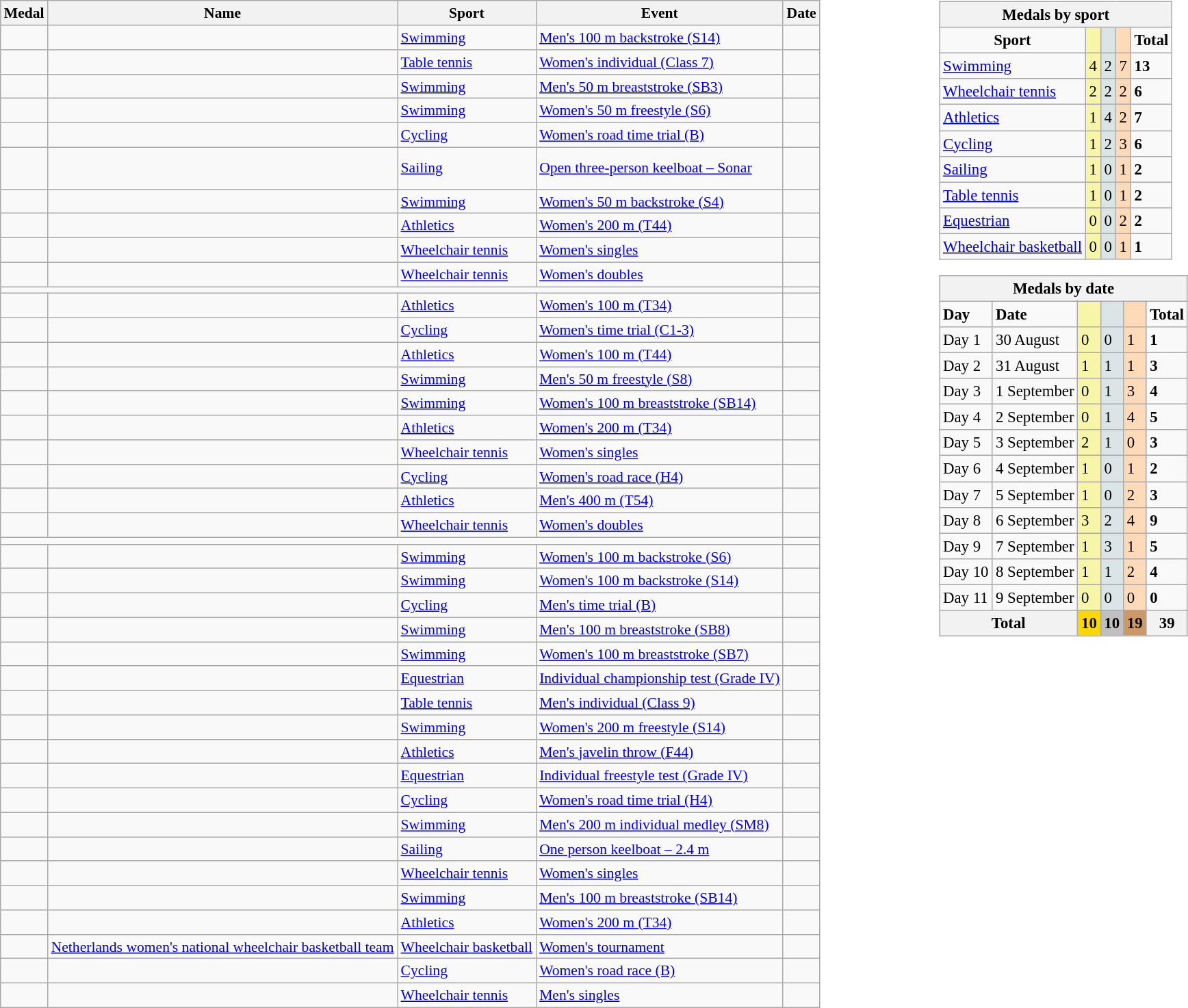<table cellspacing="0" cellpadding="0">
<tr>
<td align="left" valign="top"><br><table class="wikitable sortable" style="font-size: 90%;">
<tr>
<th>Medal</th>
<th>Name</th>
<th>Sport</th>
<th>Event</th>
<th>Date</th>
</tr>
<tr>
<td></td>
<td></td>
<td><a href='#'>Swimming</a></td>
<td><a href='#'>Men's 100 m backstroke (S14)</a></td>
<td></td>
</tr>
<tr>
<td></td>
<td></td>
<td><a href='#'>Table tennis</a></td>
<td><a href='#'>Women's individual (Class 7)</a></td>
<td></td>
</tr>
<tr>
<td></td>
<td></td>
<td><a href='#'>Swimming</a></td>
<td><a href='#'>Men's 50 m breaststroke (SB3)</a></td>
<td></td>
</tr>
<tr>
<td></td>
<td></td>
<td><a href='#'>Swimming</a></td>
<td><a href='#'>Women's 50 m freestyle (S6)</a></td>
<td></td>
</tr>
<tr>
<td></td>
<td></td>
<td><a href='#'>Cycling</a></td>
<td><a href='#'>Women's road time trial (B)</a></td>
<td></td>
</tr>
<tr>
<td></td>
<td><br><br></td>
<td><a href='#'>Sailing</a></td>
<td><a href='#'>Open three-person keelboat – Sonar</a></td>
<td></td>
</tr>
<tr>
<td></td>
<td></td>
<td><a href='#'>Swimming</a></td>
<td><a href='#'>Women's 50 m backstroke (S4)</a></td>
<td></td>
</tr>
<tr>
<td></td>
<td></td>
<td><a href='#'>Athletics</a></td>
<td><a href='#'>Women's 200 m (T44)</a></td>
<td></td>
</tr>
<tr>
<td></td>
<td></td>
<td><a href='#'>Wheelchair tennis</a></td>
<td><a href='#'>Women's singles</a></td>
<td></td>
</tr>
<tr>
<td></td>
<td><br></td>
<td><a href='#'>Wheelchair tennis</a></td>
<td><a href='#'>Women's doubles</a></td>
<td></td>
</tr>
<tr>
<td colspan=4></td>
</tr>
<tr>
<td></td>
<td></td>
<td><a href='#'>Athletics</a></td>
<td><a href='#'>Women's 100 m (T34)</a></td>
<td></td>
</tr>
<tr>
<td></td>
<td></td>
<td><a href='#'>Cycling</a></td>
<td><a href='#'>Women's time trial (C1-3)</a></td>
<td></td>
</tr>
<tr>
<td></td>
<td></td>
<td><a href='#'>Athletics</a></td>
<td><a href='#'>Women's 100 m (T44)</a></td>
<td></td>
</tr>
<tr>
<td></td>
<td></td>
<td><a href='#'>Swimming</a></td>
<td><a href='#'>Men's 50 m freestyle (S8)</a></td>
<td></td>
</tr>
<tr>
<td></td>
<td></td>
<td><a href='#'>Swimming</a></td>
<td><a href='#'>Women's 100 m breaststroke (SB14)</a></td>
<td></td>
</tr>
<tr>
<td></td>
<td></td>
<td><a href='#'>Athletics</a></td>
<td><a href='#'>Women's 200 m (T34)</a></td>
<td></td>
</tr>
<tr>
<td></td>
<td></td>
<td><a href='#'>Wheelchair tennis</a></td>
<td><a href='#'>Women's singles</a></td>
<td></td>
</tr>
<tr>
<td></td>
<td></td>
<td><a href='#'>Cycling</a></td>
<td><a href='#'>Women's road race (H4)</a></td>
<td></td>
</tr>
<tr>
<td></td>
<td></td>
<td><a href='#'>Athletics</a></td>
<td><a href='#'>Men's 400 m (T54)</a></td>
<td></td>
</tr>
<tr>
<td></td>
<td><br></td>
<td><a href='#'>Wheelchair tennis</a></td>
<td><a href='#'>Women's doubles</a></td>
<td></td>
</tr>
<tr>
<td colspan=4></td>
</tr>
<tr>
<td></td>
<td></td>
<td><a href='#'>Swimming</a></td>
<td><a href='#'>Women's 100 m backstroke (S6)</a></td>
<td></td>
</tr>
<tr>
<td></td>
<td></td>
<td><a href='#'>Swimming</a></td>
<td><a href='#'>Women's 100 m backstroke (S14)</a></td>
<td></td>
</tr>
<tr>
<td></td>
<td></td>
<td><a href='#'>Cycling</a></td>
<td><a href='#'>Men's time trial (B)</a></td>
<td></td>
</tr>
<tr>
<td></td>
<td></td>
<td><a href='#'>Swimming</a></td>
<td><a href='#'>Men's 100 m breaststroke (SB8)</a></td>
<td></td>
</tr>
<tr>
<td></td>
<td></td>
<td><a href='#'>Swimming</a></td>
<td><a href='#'>Women's 100 m breaststroke (SB7)</a></td>
<td></td>
</tr>
<tr>
<td></td>
<td></td>
<td><a href='#'>Equestrian</a></td>
<td><a href='#'>Individual championship test (Grade IV)</a></td>
<td></td>
</tr>
<tr>
<td></td>
<td></td>
<td><a href='#'>Table tennis</a></td>
<td><a href='#'>Men's individual (Class 9)</a></td>
<td></td>
</tr>
<tr>
<td></td>
<td></td>
<td><a href='#'>Swimming</a></td>
<td><a href='#'>Women's 200 m freestyle (S14)</a></td>
<td></td>
</tr>
<tr>
<td></td>
<td></td>
<td><a href='#'>Athletics</a></td>
<td><a href='#'>Men's javelin throw (F44)</a></td>
<td></td>
</tr>
<tr>
<td></td>
<td></td>
<td><a href='#'>Equestrian</a></td>
<td><a href='#'>Individual freestyle test (Grade IV)</a></td>
<td></td>
</tr>
<tr>
<td></td>
<td></td>
<td><a href='#'>Cycling</a></td>
<td><a href='#'>Women's road time trial (H4)</a></td>
<td></td>
</tr>
<tr>
<td></td>
<td></td>
<td><a href='#'>Swimming</a></td>
<td><a href='#'>Men's 200 m individual medley (SM8)</a></td>
<td></td>
</tr>
<tr>
<td></td>
<td></td>
<td><a href='#'>Sailing</a></td>
<td><a href='#'>One person keelboat – 2.4 m</a></td>
<td></td>
</tr>
<tr>
<td></td>
<td></td>
<td><a href='#'>Wheelchair tennis</a></td>
<td><a href='#'>Women's singles</a></td>
<td></td>
</tr>
<tr>
<td></td>
<td></td>
<td><a href='#'>Swimming</a></td>
<td><a href='#'>Men's 100 m breaststroke (SB14)</a></td>
<td></td>
</tr>
<tr>
<td></td>
<td></td>
<td><a href='#'>Athletics</a></td>
<td><a href='#'>Women's 200 m (T34)</a></td>
<td></td>
</tr>
<tr>
<td></td>
<td><a href='#'>Netherlands women's national wheelchair basketball team</a><br></td>
<td><a href='#'>Wheelchair basketball</a></td>
<td><a href='#'>Women's tournament</a></td>
<td></td>
</tr>
<tr>
<td></td>
<td></td>
<td><a href='#'>Cycling</a></td>
<td><a href='#'>Women's road race (B)</a></td>
<td></td>
</tr>
<tr>
<td></td>
<td></td>
<td><a href='#'>Wheelchair tennis</a></td>
<td><a href='#'>Men's singles</a></td>
<td></td>
</tr>
</table>
</td>
<td width="22%" align="left" valign="top"><br><table class="wikitable" style="font-size:95%">
<tr style="background:#efefef;">
<th colspan=5>Medals by sport</th>
</tr>
<tr style="text-align:center;">
<td><strong>Sport</strong></td>
<td bgcolor=#f7f6a8></td>
<td bgcolor=#dce5e5></td>
<td bgcolor=#ffdab9></td>
<td><strong>Total</strong></td>
</tr>
<tr>
<td><a href='#'>Swimming</a></td>
<td style="background:#F7F6A8;">4</td>
<td style="background:#DCE5E5;">2</td>
<td style="background:#FFDAB9;">7</td>
<td><strong>13</strong></td>
</tr>
<tr>
<td><a href='#'>Wheelchair tennis</a></td>
<td style="background:#F7F6A8;">2</td>
<td style="background:#DCE5E5;">2</td>
<td style="background:#FFDAB9;">2</td>
<td><strong>6</strong></td>
</tr>
<tr>
<td><a href='#'>Athletics</a></td>
<td style="background:#F7F6A8;">1</td>
<td style="background:#DCE5E5;">4</td>
<td style="background:#FFDAB9;">2</td>
<td><strong>7</strong></td>
</tr>
<tr>
<td><a href='#'>Cycling</a></td>
<td style="background:#F7F6A8;">1</td>
<td style="background:#DCE5E5;">2</td>
<td style="background:#FFDAB9;">3</td>
<td><strong>6</strong></td>
</tr>
<tr>
<td><a href='#'>Sailing</a></td>
<td style="background:#F7F6A8;">1</td>
<td style="background:#DCE5E5;">0</td>
<td style="background:#FFDAB9;">1</td>
<td><strong>2</strong></td>
</tr>
<tr>
<td><a href='#'>Table tennis</a></td>
<td style="background:#F7F6A8;">1</td>
<td style="background:#DCE5E5;">0</td>
<td style="background:#FFDAB9;">1</td>
<td><strong>2</strong></td>
</tr>
<tr>
<td><a href='#'>Equestrian</a></td>
<td style="background:#F7F6A8;">0</td>
<td style="background:#DCE5E5;">0</td>
<td style="background:#FFDAB9;">2</td>
<td><strong>2</strong></td>
</tr>
<tr>
<td><a href='#'>Wheelchair basketball</a></td>
<td style="background:#F7F6A8;">0</td>
<td style="background:#DCE5E5;">0</td>
<td style="background:#FFDAB9;">1</td>
<td><strong>1</strong></td>
</tr>
</table>
<table class="wikitable" style="font-size:95%">
<tr bgcolor=efefef>
<th colspan=6>Medals by date</th>
</tr>
<tr>
<td><strong>Day</strong></td>
<td><strong>Date</strong></td>
<td bgcolor=F7F6A8></td>
<td bgcolor=DCE5E5></td>
<td bgcolor=FFDAB9></td>
<td><strong>Total</strong></td>
</tr>
<tr>
<td>Day 1</td>
<td>30 August</td>
<td bgcolor=F7F6A8>0</td>
<td bgcolor=DCE5E5>0</td>
<td bgcolor=FFDAB9>1</td>
<td><strong>1</strong></td>
</tr>
<tr>
<td>Day 2</td>
<td>31 August</td>
<td bgcolor=F7F6A8>1</td>
<td bgcolor=DCE5E5>1</td>
<td bgcolor=FFDAB9>1</td>
<td><strong>3</strong></td>
</tr>
<tr>
<td>Day 3</td>
<td>1 September</td>
<td bgcolor=F7F6A8>0</td>
<td bgcolor=DCE5E5>1</td>
<td bgcolor=FFDAB9>3</td>
<td><strong>4</strong></td>
</tr>
<tr>
<td>Day 4</td>
<td>2 September</td>
<td bgcolor=F7F6A8>0</td>
<td bgcolor=DCE5E5>1</td>
<td bgcolor=FFDAB9>4</td>
<td><strong>5</strong></td>
</tr>
<tr>
<td>Day 5</td>
<td>3 September</td>
<td bgcolor=F7F6A8>2</td>
<td bgcolor=DCE5E5>1</td>
<td bgcolor=FFDAB9>0</td>
<td><strong>3</strong></td>
</tr>
<tr>
<td>Day 6</td>
<td>4 September</td>
<td bgcolor=F7F6A8>1</td>
<td bgcolor=DCE5E5>0</td>
<td bgcolor=FFDAB9>1</td>
<td><strong>2</strong></td>
</tr>
<tr>
<td>Day 7</td>
<td>5 September</td>
<td bgcolor=F7F6A8>1</td>
<td bgcolor=DCE5E5>0</td>
<td bgcolor=FFDAB9>2</td>
<td><strong>3</strong></td>
</tr>
<tr>
<td>Day 8</td>
<td>6 September</td>
<td bgcolor=F7F6A8>3</td>
<td bgcolor=DCE5E5>2</td>
<td bgcolor=FFDAB9>4</td>
<td><strong>9</strong></td>
</tr>
<tr>
<td>Day 9</td>
<td>7 September</td>
<td bgcolor=F7F6A8>1</td>
<td bgcolor=DCE5E5>3</td>
<td bgcolor=FFDAB9>1</td>
<td><strong>5</strong></td>
</tr>
<tr>
<td>Day 10</td>
<td>8 September</td>
<td bgcolor=F7F6A8>1</td>
<td bgcolor=DCE5E5>1</td>
<td bgcolor=FFDAB9>2</td>
<td><strong>4</strong></td>
</tr>
<tr>
<td>Day 11</td>
<td>9 September</td>
<td bgcolor=F7F6A8>0</td>
<td bgcolor=DCE5E5>0</td>
<td bgcolor=FFDAB9>0</td>
<td><strong>0</strong></td>
</tr>
<tr>
<th colspan=2>Total</th>
<th style="background:gold">10</th>
<th style="background:silver">10</th>
<th style="background:#c96">19</th>
<th>39</th>
</tr>
</table>
</td>
</tr>
</table>
